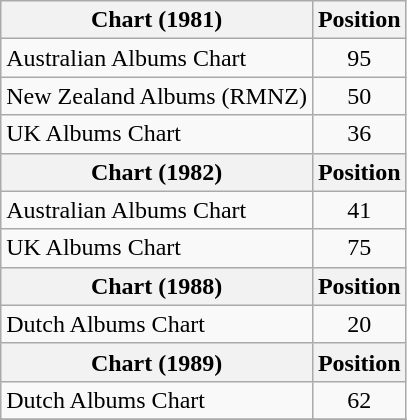<table class="wikitable" style="text-align:center;">
<tr>
<th>Chart (1981)</th>
<th>Position</th>
</tr>
<tr>
<td align="left">Australian Albums Chart</td>
<td>95</td>
</tr>
<tr>
<td align="left">New Zealand Albums (RMNZ)</td>
<td>50</td>
</tr>
<tr>
<td align="left">UK Albums Chart</td>
<td>36</td>
</tr>
<tr>
<th>Chart (1982)</th>
<th>Position</th>
</tr>
<tr>
<td align="left">Australian Albums Chart</td>
<td>41</td>
</tr>
<tr>
<td align="left">UK Albums Chart</td>
<td>75</td>
</tr>
<tr>
<th>Chart (1988)</th>
<th>Position</th>
</tr>
<tr>
<td align="left">Dutch Albums Chart</td>
<td>20</td>
</tr>
<tr>
<th>Chart (1989)</th>
<th>Position</th>
</tr>
<tr>
<td align="left">Dutch Albums Chart</td>
<td>62</td>
</tr>
<tr>
</tr>
</table>
